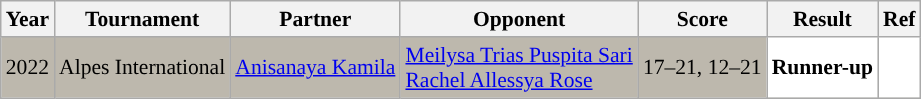<table class="sortable wikitable" style="font-size: 90%">
<tr>
<th>Year</th>
<th>Tournament</th>
<th>Partner</th>
<th>Opponent</th>
<th>Score</th>
<th>Result</th>
<th>Ref</th>
</tr>
<tr style="background:#BDB8AD">
<td align="center">2022</td>
<td align="left">Alpes International</td>
<td align="left"> <a href='#'>Anisanaya Kamila</a></td>
<td align="left"> <a href='#'>Meilysa Trias Puspita Sari</a><br> <a href='#'>Rachel Allessya Rose</a></td>
<td align="left">17–21, 12–21</td>
<td style="text-align:left; background:white"> <strong>Runner-up</strong></td>
<td style="text-align:center; background:white"></td>
</tr>
</table>
